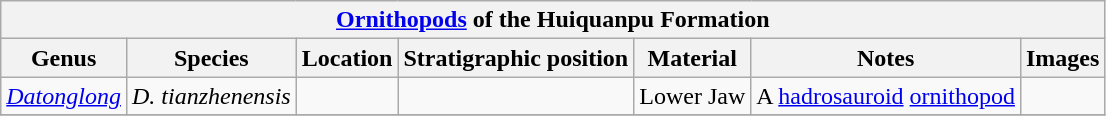<table class="wikitable" align="center">
<tr>
<th colspan="7" align="center"><a href='#'>Ornithopods</a> of the Huiquanpu Formation</th>
</tr>
<tr>
<th>Genus</th>
<th>Species</th>
<th>Location</th>
<th>Stratigraphic position</th>
<th>Material</th>
<th>Notes</th>
<th>Images</th>
</tr>
<tr>
<td><em><a href='#'>Datonglong</a></em></td>
<td><em>D. tianzhenensis</em></td>
<td></td>
<td></td>
<td>Lower Jaw</td>
<td>A <a href='#'>hadrosauroid</a> <a href='#'>ornithopod</a></td>
<td></td>
</tr>
<tr>
</tr>
</table>
